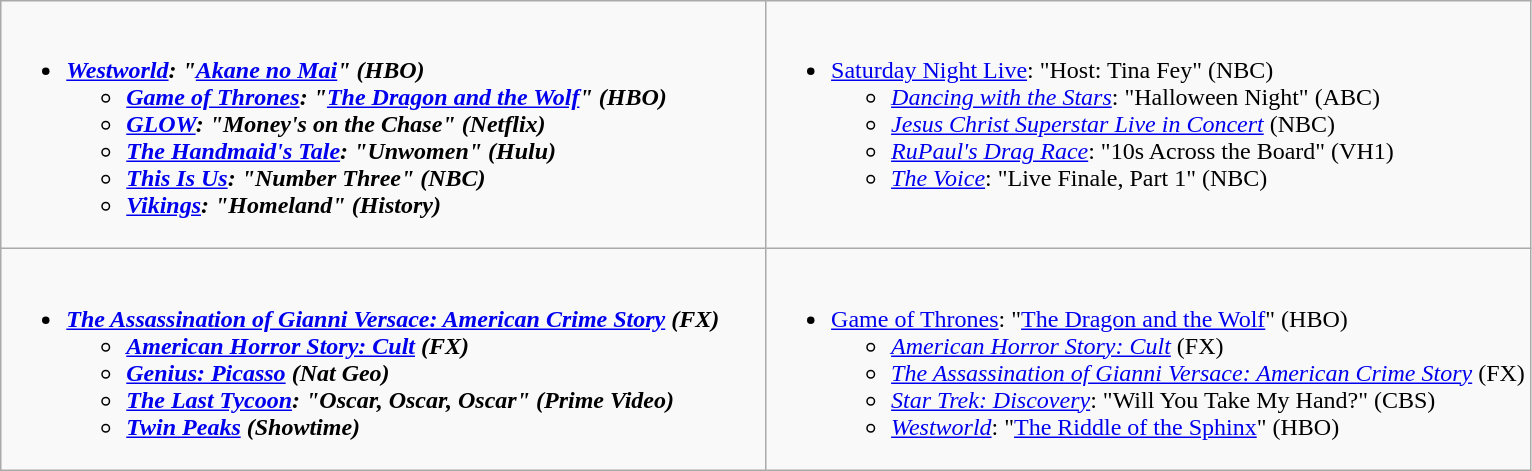<table class="wikitable">
<tr>
<td style="vertical-align:top;" width="50%"><br><ul><li><strong><em><a href='#'>Westworld</a><em>: "<a href='#'>Akane no Mai</a>" (HBO)<strong><ul><li></em><a href='#'>Game of Thrones</a><em>: "<a href='#'>The Dragon and the Wolf</a>" (HBO)</li><li></em><a href='#'>GLOW</a><em>: "Money's on the Chase" (Netflix)</li><li></em><a href='#'>The Handmaid's Tale</a><em>: "Unwomen" (Hulu)</li><li></em><a href='#'>This Is Us</a><em>: "Number Three" (NBC)</li><li></em><a href='#'>Vikings</a><em>: "Homeland" (History)</li></ul></li></ul></td>
<td style="vertical-align:top;" width="50%"><br><ul><li></em></strong><a href='#'>Saturday Night Live</a></em>: "Host: Tina Fey" (NBC)</strong><ul><li><em><a href='#'>Dancing with the Stars</a></em>: "Halloween Night" (ABC)</li><li><em><a href='#'>Jesus Christ Superstar Live in Concert</a></em> (NBC)</li><li><em><a href='#'>RuPaul's Drag Race</a></em>: "10s Across the Board" (VH1)</li><li><em><a href='#'>The Voice</a></em>: "Live Finale, Part 1" (NBC)</li></ul></li></ul></td>
</tr>
<tr>
<td style="vertical-align:top;" width="50%"><br><ul><li><strong><em><a href='#'>The Assassination of Gianni Versace: American Crime Story</a><em> (FX)<strong><ul><li></em><a href='#'>American Horror Story: Cult</a><em> (FX)</li><li></em><a href='#'>Genius: Picasso</a><em> (Nat Geo)</li><li></em><a href='#'>The Last Tycoon</a><em>: "Oscar, Oscar, Oscar" (Prime Video)</li><li></em><a href='#'>Twin Peaks</a><em> (Showtime)</li></ul></li></ul></td>
<td style="vertical-align:top;" width="50%"><br><ul><li></em></strong><a href='#'>Game of Thrones</a></em>: "<a href='#'>The Dragon and the Wolf</a>" (HBO)</strong><ul><li><em><a href='#'>American Horror Story: Cult</a></em> (FX)</li><li><em><a href='#'>The Assassination of Gianni Versace: American Crime Story</a></em> (FX)</li><li><em><a href='#'>Star Trek: Discovery</a></em>: "Will You Take My Hand?" (CBS)</li><li><em><a href='#'>Westworld</a></em>: "<a href='#'>The Riddle of the Sphinx</a>" (HBO)</li></ul></li></ul></td>
</tr>
</table>
